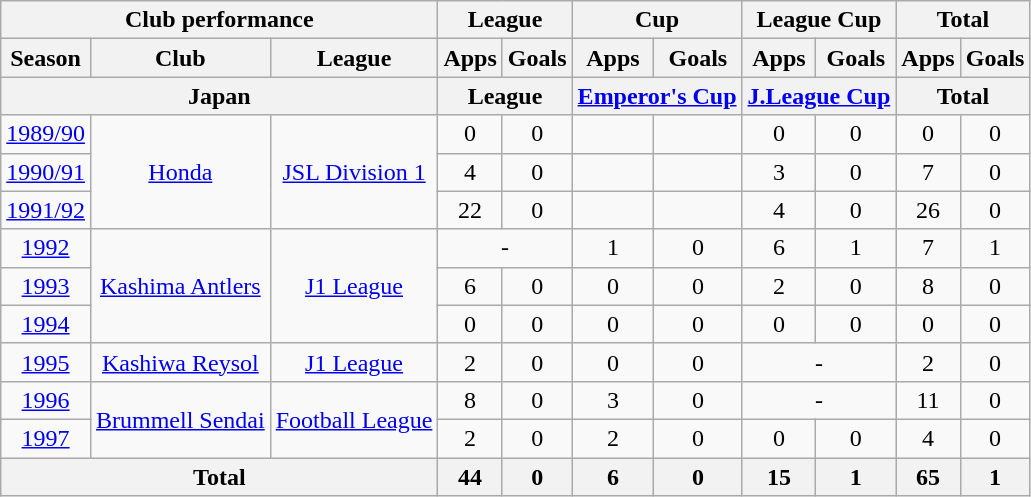<table class="wikitable" style="text-align:center;">
<tr>
<th colspan=3>Club performance</th>
<th colspan=2>League</th>
<th colspan=2>Cup</th>
<th colspan=2>League Cup</th>
<th colspan=2>Total</th>
</tr>
<tr>
<th>Season</th>
<th>Club</th>
<th>League</th>
<th>Apps</th>
<th>Goals</th>
<th>Apps</th>
<th>Goals</th>
<th>Apps</th>
<th>Goals</th>
<th>Apps</th>
<th>Goals</th>
</tr>
<tr>
<th colspan=3>Japan</th>
<th colspan=2>League</th>
<th colspan=2><a href='#'>Emperor's Cup</a></th>
<th colspan=2><a href='#'>J.League Cup</a></th>
<th colspan=2>Total</th>
</tr>
<tr>
<td><a href='#'>1989/90</a></td>
<td rowspan="3"><a href='#'>Honda</a></td>
<td rowspan="3"><a href='#'>JSL Division 1</a></td>
<td>0</td>
<td>0</td>
<td></td>
<td></td>
<td>0</td>
<td>0</td>
<td>0</td>
<td>0</td>
</tr>
<tr>
<td><a href='#'>1990/91</a></td>
<td>4</td>
<td>0</td>
<td></td>
<td></td>
<td>3</td>
<td>0</td>
<td>7</td>
<td>0</td>
</tr>
<tr>
<td><a href='#'>1991/92</a></td>
<td>22</td>
<td>0</td>
<td></td>
<td></td>
<td>4</td>
<td>0</td>
<td>26</td>
<td>0</td>
</tr>
<tr>
<td><a href='#'>1992</a></td>
<td rowspan="3"><a href='#'>Kashima Antlers</a></td>
<td rowspan="3"><a href='#'>J1 League</a></td>
<td colspan="2">-</td>
<td>1</td>
<td>0</td>
<td>6</td>
<td>1</td>
<td>7</td>
<td>1</td>
</tr>
<tr>
<td><a href='#'>1993</a></td>
<td>6</td>
<td>0</td>
<td>0</td>
<td>0</td>
<td>2</td>
<td>0</td>
<td>8</td>
<td>0</td>
</tr>
<tr>
<td><a href='#'>1994</a></td>
<td>0</td>
<td>0</td>
<td>0</td>
<td>0</td>
<td>0</td>
<td>0</td>
<td>0</td>
<td>0</td>
</tr>
<tr>
<td><a href='#'>1995</a></td>
<td><a href='#'>Kashiwa Reysol</a></td>
<td><a href='#'>J1 League</a></td>
<td>2</td>
<td>0</td>
<td>0</td>
<td>0</td>
<td colspan="2">-</td>
<td>2</td>
<td>0</td>
</tr>
<tr>
<td><a href='#'>1996</a></td>
<td rowspan="2"><a href='#'>Brummell Sendai</a></td>
<td rowspan="2"><a href='#'>Football League</a></td>
<td>8</td>
<td>0</td>
<td>3</td>
<td>0</td>
<td colspan="2">-</td>
<td>11</td>
<td>0</td>
</tr>
<tr>
<td><a href='#'>1997</a></td>
<td>2</td>
<td>0</td>
<td>2</td>
<td>0</td>
<td>0</td>
<td>0</td>
<td>4</td>
<td>0</td>
</tr>
<tr>
<th colspan=3>Total</th>
<th>44</th>
<th>0</th>
<th>6</th>
<th>0</th>
<th>15</th>
<th>1</th>
<th>65</th>
<th>1</th>
</tr>
</table>
